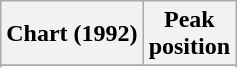<table class="wikitable plainrowheaders sortable" border="1">
<tr>
<th scope="col">Chart (1992)</th>
<th scope="col">Peak<br>position</th>
</tr>
<tr>
</tr>
<tr>
</tr>
<tr>
</tr>
<tr>
</tr>
</table>
